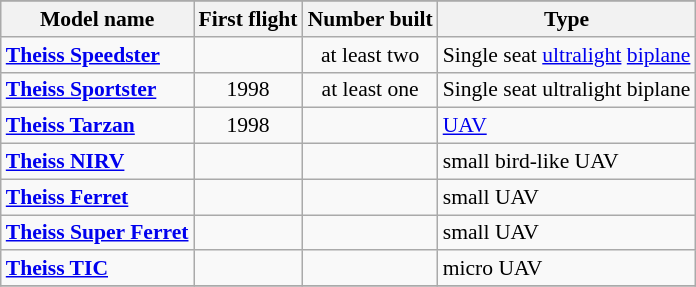<table class="wikitable" align=center style="font-size:90%;">
<tr>
</tr>
<tr style="background:#efefef;">
<th>Model name</th>
<th>First flight</th>
<th>Number built</th>
<th>Type</th>
</tr>
<tr>
<td align=left><strong><a href='#'>Theiss Speedster</a></strong></td>
<td align=center></td>
<td align=center>at least two</td>
<td align=left>Single seat <a href='#'>ultralight</a> <a href='#'>biplane</a></td>
</tr>
<tr>
<td align=left><strong><a href='#'>Theiss Sportster</a></strong></td>
<td align=center>1998</td>
<td align=center>at least one</td>
<td align=left>Single seat ultralight biplane</td>
</tr>
<tr>
<td align=left><strong><a href='#'>Theiss Tarzan</a></strong></td>
<td align=center>1998</td>
<td align=center></td>
<td align=left><a href='#'>UAV</a></td>
</tr>
<tr>
<td align=left><strong><a href='#'>Theiss NIRV</a></strong></td>
<td align=center></td>
<td align=center></td>
<td align=left>small bird-like UAV</td>
</tr>
<tr>
<td align=left><strong><a href='#'>Theiss Ferret</a></strong></td>
<td align=center></td>
<td align=center></td>
<td align=left>small UAV</td>
</tr>
<tr>
<td align=left><strong><a href='#'>Theiss Super Ferret</a></strong></td>
<td align=center></td>
<td align=center></td>
<td align=left>small UAV</td>
</tr>
<tr>
<td align=left><strong><a href='#'>Theiss TIC</a></strong></td>
<td align=center></td>
<td align=center></td>
<td align=left>micro UAV</td>
</tr>
<tr>
</tr>
</table>
